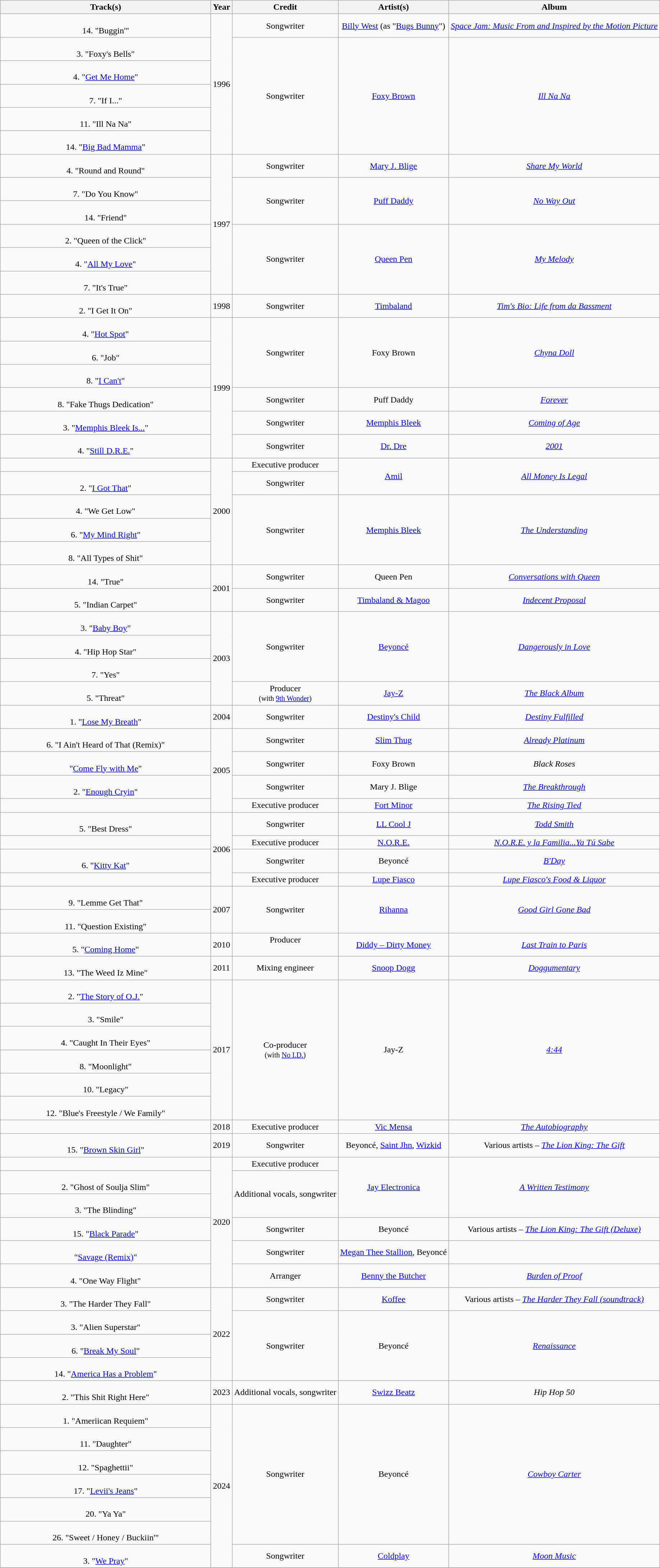<table class="wikitable plainrowheaders" style="text-align:center;">
<tr>
<th scope="col" style="width:24em;">Track(s)</th>
<th scope="col" style="width:1em;">Year</th>
<th scope="col">Credit</th>
<th scope="col">Artist(s)</th>
<th scope="col">Album</th>
</tr>
<tr>
<td><br>14. "Buggin'"</td>
<td rowspan="6">1996</td>
<td>Songwriter</td>
<td><a href='#'>Billy West</a> (as "<a href='#'>Bugs Bunny</a>")</td>
<td><em><a href='#'>Space Jam: Music From and Inspired by the Motion Picture</a></em></td>
</tr>
<tr>
<td><br>3. "Foxy's Bells"</td>
<td rowspan="5">Songwriter</td>
<td rowspan="5"><a href='#'>Foxy Brown</a></td>
<td rowspan="5"><em><a href='#'>Ill Na Na</a></em></td>
</tr>
<tr>
<td><br>4. "<a href='#'>Get Me Home</a>"<br></td>
</tr>
<tr>
<td><br>7. "If I..."</td>
</tr>
<tr>
<td><br>11. "Ill Na Na" <br></td>
</tr>
<tr>
<td><br>14. "<a href='#'>Big Bad Mamma</a>" <br></td>
</tr>
<tr>
<td><br>4. "Round and Round"</td>
<td rowspan="6">1997</td>
<td>Songwriter</td>
<td><a href='#'>Mary J. Blige</a></td>
<td><em><a href='#'>Share My World</a></em></td>
</tr>
<tr>
<td><br>7. "Do You Know"<br></td>
<td rowspan="2">Songwriter</td>
<td rowspan="2"><a href='#'>Puff Daddy</a></td>
<td rowspan="2"><em><a href='#'>No Way Out</a></em></td>
</tr>
<tr>
<td><br>14. "Friend"<br></td>
</tr>
<tr>
<td><br>2. "Queen of the Click"</td>
<td rowspan="3">Songwriter</td>
<td rowspan="3"><a href='#'>Queen Pen</a></td>
<td rowspan="3"><em><a href='#'>My Melody</a></em></td>
</tr>
<tr>
<td><br>4. "<a href='#'>All My Love</a>"<br></td>
</tr>
<tr>
<td><br>7. "It's True"</td>
</tr>
<tr>
<td><br>2. "I Get It On"</td>
<td>1998</td>
<td>Songwriter</td>
<td><a href='#'>Timbaland</a></td>
<td><em><a href='#'>Tim's Bio: Life from da Bassment</a></em></td>
</tr>
<tr>
<td><br>4. "<a href='#'>Hot Spot</a>"</td>
<td rowspan="6">1999</td>
<td rowspan="3">Songwriter</td>
<td rowspan="3">Foxy Brown</td>
<td rowspan="3"><em><a href='#'>Chyna Doll</a></em></td>
</tr>
<tr>
<td><br>6. "Job" <br></td>
</tr>
<tr>
<td><br>8. "<a href='#'>I Can't</a>" <br></td>
</tr>
<tr>
<td><br>8. "Fake Thugs Dedication"<br></td>
<td>Songwriter</td>
<td>Puff Daddy</td>
<td><em><a href='#'>Forever</a></em></td>
</tr>
<tr>
<td><br>3. "<a href='#'>Memphis Bleek Is...</a>"</td>
<td>Songwriter</td>
<td><a href='#'>Memphis Bleek</a></td>
<td><em><a href='#'>Coming of Age</a></em></td>
</tr>
<tr>
<td><br>4. "<a href='#'>Still D.R.E.</a>"<br></td>
<td>Songwriter</td>
<td><a href='#'>Dr. Dre</a></td>
<td><em><a href='#'>2001</a></em></td>
</tr>
<tr>
<td></td>
<td rowspan="5">2000</td>
<td>Executive producer</td>
<td rowspan="2"><a href='#'>Amil</a></td>
<td rowspan="2"><em><a href='#'>All Money Is Legal</a></em></td>
</tr>
<tr>
<td><br>2. "<a href='#'>I Got That</a>" <br></td>
<td>Songwriter</td>
</tr>
<tr>
<td><br>4. "We Get Low"</td>
<td rowspan="3">Songwriter</td>
<td rowspan="3"><a href='#'>Memphis Bleek</a></td>
<td rowspan="3"><em><a href='#'>The Understanding</a></em></td>
</tr>
<tr>
<td><br>6. "<a href='#'>My Mind Right</a>"</td>
</tr>
<tr>
<td><br>8. "All Types of Shit"</td>
</tr>
<tr>
<td><br>14. "True"<br></td>
<td rowspan="2">2001</td>
<td>Songwriter</td>
<td>Queen Pen</td>
<td><em><a href='#'>Conversations with Queen</a></em></td>
</tr>
<tr>
<td><br>5. "Indian Carpet"</td>
<td>Songwriter</td>
<td><a href='#'>Timbaland & Magoo</a></td>
<td><em><a href='#'>Indecent Proposal</a></em></td>
</tr>
<tr>
<td><br>3. "<a href='#'>Baby Boy</a>"<br></td>
<td rowspan="4">2003</td>
<td rowspan="3">Songwriter</td>
<td rowspan="3"><a href='#'>Beyoncé</a></td>
<td rowspan="3"><em><a href='#'>Dangerously in Love</a></em></td>
</tr>
<tr>
<td><br>4. "Hip Hop Star" <br></td>
</tr>
<tr>
<td><br>7. "Yes"</td>
</tr>
<tr>
<td><br>5. "Threat"</td>
<td>Producer <br><small>(with <a href='#'>9th Wonder</a>)<br></small></td>
<td><a href='#'>Jay-Z</a></td>
<td><em><a href='#'>The Black Album</a></em></td>
</tr>
<tr>
<td><br>1. "<a href='#'>Lose My Breath</a>"</td>
<td>2004</td>
<td>Songwriter</td>
<td><a href='#'>Destiny's Child</a></td>
<td><em><a href='#'>Destiny Fulfilled</a></em></td>
</tr>
<tr>
<td><br>6. "I Ain't Heard of That (Remix)"<br></td>
<td rowspan="4">2005</td>
<td>Songwriter</td>
<td><a href='#'>Slim Thug</a></td>
<td><em><a href='#'>Already Platinum</a></em></td>
</tr>
<tr>
<td><br>"<a href='#'>Come Fly with Me</a>" <br></td>
<td>Songwriter</td>
<td>Foxy Brown</td>
<td><em>Black Roses</em></td>
</tr>
<tr>
<td><br>2. "<a href='#'>Enough Cryin</a>"</td>
<td>Songwriter</td>
<td>Mary J. Blige</td>
<td><em><a href='#'>The Breakthrough</a></em></td>
</tr>
<tr>
<td></td>
<td>Executive producer</td>
<td><a href='#'>Fort Minor</a></td>
<td><em><a href='#'>The Rising Tied</a></em></td>
</tr>
<tr>
<td><br>5. "Best Dress"<br></td>
<td rowspan="4">2006</td>
<td>Songwriter</td>
<td><a href='#'>LL Cool J</a></td>
<td><em><a href='#'>Todd Smith</a></em></td>
</tr>
<tr>
<td></td>
<td>Executive producer</td>
<td><a href='#'>N.O.R.E.</a></td>
<td><em><a href='#'>N.O.R.E. y la Familia...Ya Tú Sabe</a></em></td>
</tr>
<tr>
<td><br>6. "<a href='#'>Kitty Kat</a>"</td>
<td>Songwriter</td>
<td>Beyoncé</td>
<td><em><a href='#'>B'Day</a></em></td>
</tr>
<tr>
<td></td>
<td>Executive producer</td>
<td><a href='#'>Lupe Fiasco</a></td>
<td><em><a href='#'>Lupe Fiasco's Food & Liquor</a></em></td>
</tr>
<tr>
<td><br>9. "Lemme Get That"</td>
<td rowspan="2">2007</td>
<td rowspan="2">Songwriter</td>
<td rowspan="2"><a href='#'>Rihanna</a></td>
<td rowspan="2"><em><a href='#'>Good Girl Gone Bad</a></em></td>
</tr>
<tr>
<td><br>11. "Question Existing"</td>
</tr>
<tr>
<td><br>5. "<a href='#'>Coming Home</a>"<br></td>
<td>2010</td>
<td>Producer <br><br></td>
<td><a href='#'>Diddy – Dirty Money</a></td>
<td><em><a href='#'>Last Train to Paris</a></em></td>
</tr>
<tr>
<td><br>13. "The Weed Iz Mine"<br></td>
<td>2011</td>
<td>Mixing engineer</td>
<td><a href='#'>Snoop Dogg</a></td>
<td><em><a href='#'>Doggumentary</a></em></td>
</tr>
<tr>
<td><br>2. "<a href='#'>The Story of O.J.</a>"</td>
<td rowspan="6">2017</td>
<td rowspan="6">Co-producer <small><br>(with <a href='#'>No I.D.</a>)<br></small></td>
<td rowspan="6">Jay-Z</td>
<td rowspan="6"><em><a href='#'>4:44</a></em></td>
</tr>
<tr>
<td><br>3. "Smile"<br></td>
</tr>
<tr>
<td><br>4. "Caught In Their Eyes" <br></td>
</tr>
<tr>
<td><br>8. "Moonlight"</td>
</tr>
<tr>
<td><br>10. "Legacy"</td>
</tr>
<tr>
<td><br>12. "Blue's Freestyle / We Family"</td>
</tr>
<tr>
<td></td>
<td>2018</td>
<td>Executive producer</td>
<td><a href='#'>Vic Mensa</a></td>
<td><em><a href='#'>The Autobiography</a></em></td>
</tr>
<tr>
<td><br>15. "<a href='#'>Brown Skin Girl</a>"<br></td>
<td>2019</td>
<td>Songwriter</td>
<td>Beyoncé, <a href='#'>Saint Jhn</a>, <a href='#'>Wizkid</a></td>
<td>Various artists – <em><a href='#'>The Lion King: The Gift</a></em></td>
</tr>
<tr>
<td></td>
<td rowspan="6">2020</td>
<td>Executive producer</td>
<td rowspan="3"><a href='#'>Jay Electronica</a></td>
<td rowspan="3"><em><a href='#'>A Written Testimony</a></em></td>
</tr>
<tr>
<td><br>2. "Ghost of Soulja Slim"</td>
<td rowspan="2">Additional vocals, songwriter</td>
</tr>
<tr>
<td><br>3. "The Blinding" <br></td>
</tr>
<tr>
<td><br>15. "<a href='#'>Black Parade</a>"</td>
<td>Songwriter</td>
<td>Beyoncé</td>
<td>Various artists – <em><a href='#'>The Lion King: The Gift (Deluxe)</a></em></td>
</tr>
<tr>
<td><br>"<a href='#'>Savage (Remix)</a>"</td>
<td>Songwriter</td>
<td><a href='#'>Megan Thee Stallion</a>, Beyoncé</td>
<td></td>
</tr>
<tr>
<td><br>4. "One Way Flight"<br></td>
<td>Arranger</td>
<td><a href='#'>Benny the Butcher</a></td>
<td><em><a href='#'>Burden of Proof</a></em></td>
</tr>
<tr>
<td><br>3. "The Harder They Fall"</td>
<td rowspan="4">2022</td>
<td>Songwriter</td>
<td><a href='#'>Koffee</a></td>
<td>Various artists – <em><a href='#'>The Harder They Fall (soundtrack)</a></em></td>
</tr>
<tr>
<td><br>3. "Alien Superstar"</td>
<td rowspan="3">Songwriter</td>
<td rowspan="3">Beyoncé</td>
<td rowspan="3"><em><a href='#'>Renaissance</a></em></td>
</tr>
<tr>
<td><br>6. "<a href='#'>Break My Soul</a>"</td>
</tr>
<tr>
<td><br>14. "<a href='#'>America Has a Problem</a>"</td>
</tr>
<tr>
<td><br>2. "This Shit Right Here" <br></td>
<td>2023</td>
<td>Additional vocals, songwriter</td>
<td><a href='#'>Swizz Beatz</a></td>
<td><em>Hip Hop 50</em></td>
</tr>
<tr>
<td><br>1. "Ameriican Requiem"</td>
<td rowspan="7">2024</td>
<td rowspan="6">Songwriter</td>
<td rowspan="6">Beyoncé</td>
<td rowspan="6"><em><a href='#'>Cowboy Carter</a></em></td>
</tr>
<tr>
<td><br>11. "Daughter"</td>
</tr>
<tr>
<td><br>12. "Spaghettii"<br></td>
</tr>
<tr>
<td><br>17. "<a href='#'>Levii's Jeans</a>"<br></td>
</tr>
<tr>
<td><br>20. "Ya Ya"</td>
</tr>
<tr>
<td><br>26. "Sweet / Honey / Buckiin'" <br></td>
</tr>
<tr>
<td><br>3. "<a href='#'>We Pray</a>"<br></td>
<td rowspan="1">Songwriter</td>
<td rowspan="1"><a href='#'>Coldplay</a></td>
<td rowspan="1"><em><a href='#'>Moon Music</a></em></td>
</tr>
<tr>
</tr>
</table>
